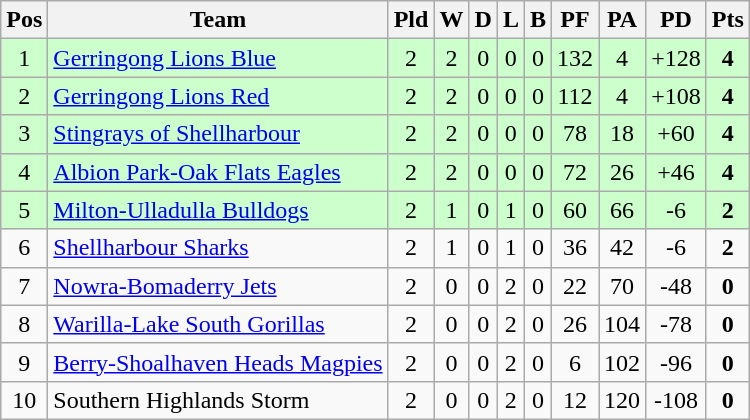<table class="wikitable">
<tr>
<th>Pos</th>
<th>Team</th>
<th>Pld</th>
<th>W</th>
<th>D</th>
<th>L</th>
<th>B</th>
<th>PF</th>
<th>PA</th>
<th>PD</th>
<th>Pts</th>
</tr>
<tr bgcolor="#CCFFCC">
<td style="text-align:center;">1</td>
<td> <a href='#'>Gerringong Lions Blue</a></td>
<td style="text-align:center;">2</td>
<td style="text-align:center;">2</td>
<td style="text-align:center;">0</td>
<td style="text-align:center;">0</td>
<td style="text-align:center;">0</td>
<td style="text-align:center;">132</td>
<td style="text-align:center;">4</td>
<td style="text-align:center;">+128</td>
<td style="text-align:center;"><strong>4</strong></td>
</tr>
<tr bgcolor="#CCFFCC">
<td style="text-align:center;">2</td>
<td> <a href='#'>Gerringong Lions Red</a></td>
<td style="text-align:center;">2</td>
<td style="text-align:center;">2</td>
<td style="text-align:center;">0</td>
<td style="text-align:center;">0</td>
<td style="text-align:center;">0</td>
<td style="text-align:center;">112</td>
<td style="text-align:center;">4</td>
<td style="text-align:center;">+108</td>
<td style="text-align:center;"><strong>4</strong></td>
</tr>
<tr bgcolor="#CCFFCC">
<td style="text-align:center;">3</td>
<td> <a href='#'>Stingrays of Shellharbour</a></td>
<td style="text-align:center;">2</td>
<td style="text-align:center;">2</td>
<td style="text-align:center;">0</td>
<td style="text-align:center;">0</td>
<td style="text-align:center;">0</td>
<td style="text-align:center;">78</td>
<td style="text-align:center;">18</td>
<td style="text-align:center;">+60</td>
<td style="text-align:center;"><strong>4</strong></td>
</tr>
<tr bgcolor="#CCFFCC">
<td style="text-align:center;">4</td>
<td> <a href='#'>Albion Park-Oak Flats Eagles</a></td>
<td style="text-align:center;">2</td>
<td style="text-align:center;">2</td>
<td style="text-align:center;">0</td>
<td style="text-align:center;">0</td>
<td style="text-align:center;">0</td>
<td style="text-align:center;">72</td>
<td style="text-align:center;">26</td>
<td style="text-align:center;">+46</td>
<td style="text-align:center;"><strong>4</strong></td>
</tr>
<tr bgcolor="#CCFFCC">
<td style="text-align:center;">5</td>
<td> <a href='#'>Milton-Ulladulla Bulldogs</a></td>
<td style="text-align:center;">2</td>
<td style="text-align:center;">1</td>
<td style="text-align:center;">0</td>
<td style="text-align:center;">1</td>
<td style="text-align:center;">0</td>
<td style="text-align:center;">60</td>
<td style="text-align:center;">66</td>
<td style="text-align:center;">-6</td>
<td style="text-align:center;"><strong>2</strong></td>
</tr>
<tr>
<td style="text-align:center;">6</td>
<td> <a href='#'>Shellharbour Sharks</a></td>
<td style="text-align:center;">2</td>
<td style="text-align:center;">1</td>
<td style="text-align:center;">0</td>
<td style="text-align:center;">1</td>
<td style="text-align:center;">0</td>
<td style="text-align:center;">36</td>
<td style="text-align:center;">42</td>
<td style="text-align:center;">-6</td>
<td style="text-align:center;"><strong>2</strong></td>
</tr>
<tr>
<td style="text-align:center;">7</td>
<td> <a href='#'>Nowra-Bomaderry Jets</a></td>
<td style="text-align:center;">2</td>
<td style="text-align:center;">0</td>
<td style="text-align:center;">0</td>
<td style="text-align:center;">2</td>
<td style="text-align:center;">0</td>
<td style="text-align:center;">22</td>
<td style="text-align:center;">70</td>
<td style="text-align:center;">-48</td>
<td style="text-align:center;"><strong>0</strong></td>
</tr>
<tr>
<td style="text-align:center;">8</td>
<td> <a href='#'>Warilla-Lake South Gorillas</a></td>
<td style="text-align:center;">2</td>
<td style="text-align:center;">0</td>
<td style="text-align:center;">0</td>
<td style="text-align:center;">2</td>
<td style="text-align:center;">0</td>
<td style="text-align:center;">26</td>
<td style="text-align:center;">104</td>
<td style="text-align:center;">-78</td>
<td style="text-align:center;"><strong>0</strong></td>
</tr>
<tr>
<td style="text-align:center;">9</td>
<td> <a href='#'>Berry-Shoalhaven Heads Magpies</a></td>
<td style="text-align:center;">2</td>
<td style="text-align:center;">0</td>
<td style="text-align:center;">0</td>
<td style="text-align:center;">2</td>
<td style="text-align:center;">0</td>
<td style="text-align:center;">6</td>
<td style="text-align:center;">102</td>
<td style="text-align:center;">-96</td>
<td style="text-align:center;"><strong>0</strong></td>
</tr>
<tr>
<td style="text-align:center;">10</td>
<td> Southern Highlands Storm</td>
<td style="text-align:center;">2</td>
<td style="text-align:center;">0</td>
<td style="text-align:center;">0</td>
<td style="text-align:center;">2</td>
<td style="text-align:center;">0</td>
<td style="text-align:center;">12</td>
<td style="text-align:center;">120</td>
<td style="text-align:center;">-108</td>
<td style="text-align:center;"><strong>0</strong></td>
</tr>
</table>
